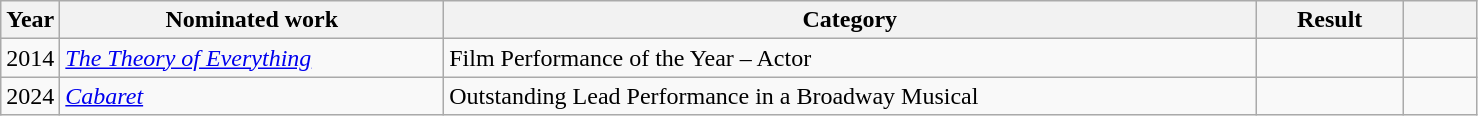<table class=wikitable>
<tr>
<th width=4%>Year</th>
<th width=26%>Nominated work</th>
<th width=55%>Category</th>
<th width=10%>Result</th>
<th width=5%></th>
</tr>
<tr>
<td>2014</td>
<td><em><a href='#'>The Theory of Everything</a></em></td>
<td>Film Performance of the Year – Actor</td>
<td></td>
<td></td>
</tr>
<tr>
<td>2024</td>
<td><a href='#'><em>Cabaret</em></a></td>
<td>Outstanding Lead Performance in a Broadway Musical</td>
<td></td>
<td></td>
</tr>
</table>
